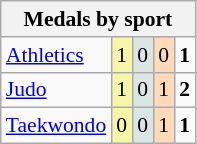<table class="wikitable" style="font-size:90%; text-align:center;">
<tr>
<th colspan="5">Medals by sport</th>
</tr>
<tr>
<td align="left"><a href='#'>Athletics</a></td>
<td style="background:#F7F6A8;">1</td>
<td style="background:#DCE5E5;">0</td>
<td style="background:#FFDAB9;">0</td>
<td><strong>1</strong></td>
</tr>
<tr>
<td align="left"><a href='#'>Judo</a></td>
<td style="background:#F7F6A8;">1</td>
<td style="background:#DCE5E5;">0</td>
<td style="background:#FFDAB9;">1</td>
<td><strong>2</strong></td>
</tr>
<tr>
<td align="left"><a href='#'>Taekwondo</a></td>
<td style="background:#F7F6A8;">0</td>
<td style="background:#DCE5E5;">0</td>
<td style="background:#FFDAB9;">1</td>
<td><strong>1</strong></td>
</tr>
</table>
